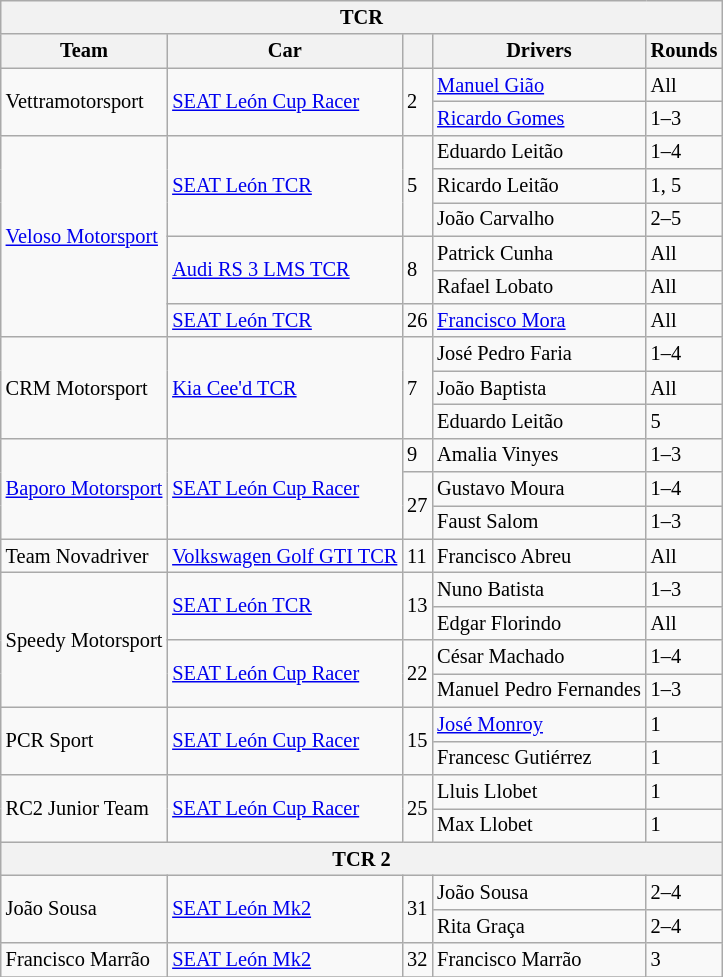<table class="wikitable" style="font-size: 85%">
<tr>
<th colspan="5">TCR</th>
</tr>
<tr>
<th>Team</th>
<th>Car</th>
<th></th>
<th>Drivers</th>
<th>Rounds</th>
</tr>
<tr>
<td rowspan=2> Vettramotorsport</td>
<td rowspan=2><a href='#'>SEAT León Cup Racer</a></td>
<td rowspan=2>2</td>
<td> <a href='#'>Manuel Gião</a></td>
<td>All</td>
</tr>
<tr>
<td> <a href='#'>Ricardo Gomes</a></td>
<td>1–3</td>
</tr>
<tr>
<td rowspan=6> <a href='#'>Veloso Motorsport</a></td>
<td rowspan=3><a href='#'>SEAT León TCR</a></td>
<td rowspan=3>5</td>
<td> Eduardo Leitão</td>
<td>1–4</td>
</tr>
<tr>
<td> Ricardo Leitão</td>
<td>1, 5</td>
</tr>
<tr>
<td> João Carvalho</td>
<td>2–5</td>
</tr>
<tr>
<td rowspan=2><a href='#'>Audi RS 3 LMS TCR</a></td>
<td rowspan=2>8</td>
<td> Patrick Cunha</td>
<td>All</td>
</tr>
<tr>
<td> Rafael Lobato</td>
<td>All</td>
</tr>
<tr>
<td><a href='#'>SEAT León TCR</a></td>
<td>26</td>
<td> <a href='#'>Francisco Mora</a></td>
<td>All</td>
</tr>
<tr>
<td rowspan=3> CRM Motorsport</td>
<td rowspan=3><a href='#'>Kia Cee'd TCR</a></td>
<td rowspan=3>7</td>
<td> José Pedro Faria</td>
<td>1–4</td>
</tr>
<tr>
<td> João Baptista</td>
<td>All</td>
</tr>
<tr>
<td> Eduardo Leitão</td>
<td>5</td>
</tr>
<tr>
<td rowspan=3> <a href='#'>Baporo Motorsport</a></td>
<td rowspan=3><a href='#'>SEAT León Cup Racer</a></td>
<td>9</td>
<td> Amalia Vinyes</td>
<td>1–3</td>
</tr>
<tr>
<td rowspan=2>27</td>
<td> Gustavo Moura</td>
<td>1–4</td>
</tr>
<tr>
<td> Faust Salom</td>
<td>1–3</td>
</tr>
<tr>
<td> Team Novadriver</td>
<td><a href='#'>Volkswagen Golf GTI TCR</a></td>
<td>11</td>
<td> Francisco Abreu</td>
<td>All</td>
</tr>
<tr>
<td rowspan=4> Speedy Motorsport</td>
<td rowspan=2><a href='#'>SEAT León TCR</a></td>
<td rowspan=2>13</td>
<td> Nuno Batista</td>
<td>1–3</td>
</tr>
<tr>
<td> Edgar Florindo</td>
<td>All</td>
</tr>
<tr>
<td rowspan=2><a href='#'>SEAT León Cup Racer</a></td>
<td rowspan=2>22</td>
<td> César Machado</td>
<td>1–4</td>
</tr>
<tr>
<td> Manuel Pedro Fernandes</td>
<td>1–3</td>
</tr>
<tr>
<td rowspan=2> PCR Sport</td>
<td rowspan=2><a href='#'>SEAT León Cup Racer</a></td>
<td rowspan=2>15</td>
<td> <a href='#'>José Monroy</a></td>
<td>1</td>
</tr>
<tr>
<td> Francesc Gutiérrez</td>
<td>1</td>
</tr>
<tr>
<td rowspan=2> RC2 Junior Team</td>
<td rowspan=2><a href='#'>SEAT León Cup Racer</a></td>
<td rowspan=2>25</td>
<td> Lluis Llobet</td>
<td>1</td>
</tr>
<tr>
<td> Max Llobet</td>
<td>1</td>
</tr>
<tr>
<th colspan=5>TCR 2</th>
</tr>
<tr>
<td rowspan=2> João Sousa</td>
<td rowspan=2><a href='#'>SEAT León Mk2</a></td>
<td rowspan=2>31</td>
<td> João Sousa</td>
<td>2–4</td>
</tr>
<tr>
<td> Rita Graça</td>
<td>2–4</td>
</tr>
<tr>
<td> Francisco Marrão</td>
<td><a href='#'>SEAT León Mk2</a></td>
<td>32</td>
<td> Francisco Marrão</td>
<td>3</td>
</tr>
<tr>
</tr>
</table>
